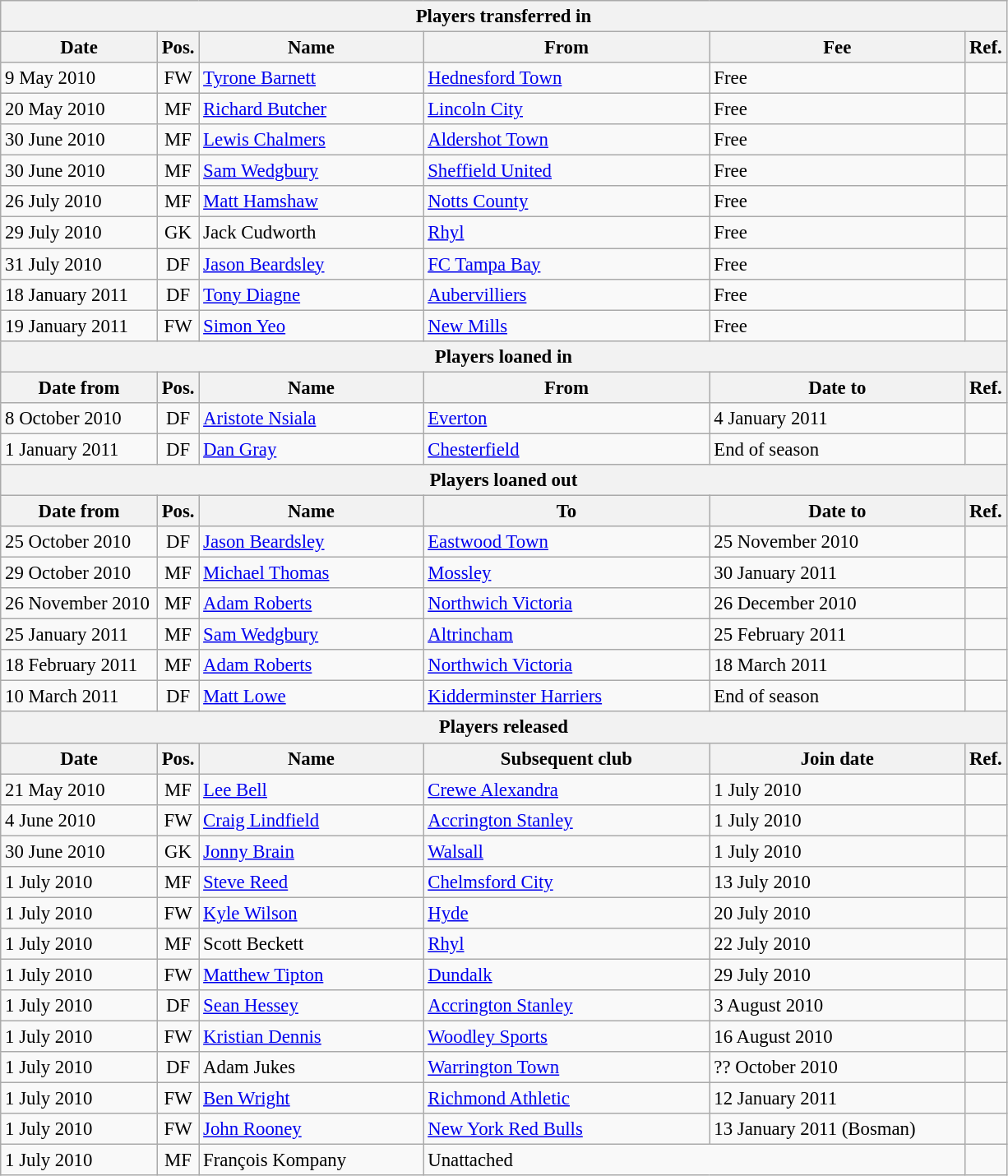<table class="wikitable" style="font-size:95%;">
<tr>
<th colspan="6">Players transferred in</th>
</tr>
<tr>
<th width="120px">Date</th>
<th width="25px">Pos.</th>
<th width="175px">Name</th>
<th width="225px">From</th>
<th width="200px">Fee</th>
<th width="25px">Ref.</th>
</tr>
<tr>
<td>9 May 2010</td>
<td align="center">FW</td>
<td> <a href='#'>Tyrone Barnett</a></td>
<td> <a href='#'>Hednesford Town</a></td>
<td>Free</td>
<td align="center"></td>
</tr>
<tr>
<td>20 May 2010</td>
<td align="center">MF</td>
<td> <a href='#'>Richard Butcher</a></td>
<td> <a href='#'>Lincoln City</a></td>
<td>Free</td>
<td align="center"></td>
</tr>
<tr>
<td>30 June 2010</td>
<td align="center">MF</td>
<td> <a href='#'>Lewis Chalmers</a></td>
<td> <a href='#'>Aldershot Town</a></td>
<td>Free</td>
<td align="center"></td>
</tr>
<tr>
<td>30 June 2010</td>
<td align="center">MF</td>
<td> <a href='#'>Sam Wedgbury</a></td>
<td> <a href='#'>Sheffield United</a></td>
<td>Free</td>
<td align="center"></td>
</tr>
<tr>
<td>26 July 2010</td>
<td align="center">MF</td>
<td> <a href='#'>Matt Hamshaw</a></td>
<td> <a href='#'>Notts County</a></td>
<td>Free</td>
<td align="center"></td>
</tr>
<tr>
<td>29 July 2010</td>
<td align="center">GK</td>
<td> Jack Cudworth</td>
<td> <a href='#'>Rhyl</a></td>
<td>Free</td>
<td align="center"></td>
</tr>
<tr>
<td>31 July 2010</td>
<td align="center">DF</td>
<td> <a href='#'>Jason Beardsley</a></td>
<td> <a href='#'>FC Tampa Bay</a></td>
<td>Free</td>
<td align="center"></td>
</tr>
<tr>
<td>18 January 2011</td>
<td align="center">DF</td>
<td> <a href='#'>Tony Diagne</a></td>
<td> <a href='#'>Aubervilliers</a></td>
<td>Free</td>
<td align="center"></td>
</tr>
<tr>
<td>19 January 2011</td>
<td align="center">FW</td>
<td> <a href='#'>Simon Yeo</a></td>
<td> <a href='#'>New Mills</a></td>
<td>Free</td>
<td align="center"></td>
</tr>
<tr>
<th colspan="6">Players loaned in</th>
</tr>
<tr>
<th>Date from</th>
<th>Pos.</th>
<th>Name</th>
<th>From</th>
<th>Date to</th>
<th>Ref.</th>
</tr>
<tr>
<td>8 October 2010</td>
<td align="center">DF</td>
<td> <a href='#'>Aristote Nsiala</a></td>
<td> <a href='#'>Everton</a></td>
<td>4 January 2011</td>
<td align="center"></td>
</tr>
<tr>
<td>1 January 2011</td>
<td align="center">DF</td>
<td> <a href='#'>Dan Gray</a></td>
<td> <a href='#'>Chesterfield</a></td>
<td>End of season</td>
<td align="center"></td>
</tr>
<tr>
<th colspan="6">Players loaned out</th>
</tr>
<tr>
<th>Date from</th>
<th>Pos.</th>
<th>Name</th>
<th>To</th>
<th>Date to</th>
<th>Ref.</th>
</tr>
<tr>
<td>25 October 2010</td>
<td align="center">DF</td>
<td> <a href='#'>Jason Beardsley</a></td>
<td> <a href='#'>Eastwood Town</a></td>
<td>25 November 2010</td>
<td align="center"></td>
</tr>
<tr>
<td>29 October 2010</td>
<td align="center">MF</td>
<td> <a href='#'>Michael Thomas</a></td>
<td> <a href='#'>Mossley</a></td>
<td>30 January 2011</td>
<td align="center"></td>
</tr>
<tr>
<td>26 November 2010</td>
<td align="center">MF</td>
<td> <a href='#'>Adam Roberts</a></td>
<td> <a href='#'>Northwich Victoria</a></td>
<td>26 December 2010</td>
<td align="center"></td>
</tr>
<tr>
<td>25 January 2011</td>
<td align="center">MF</td>
<td> <a href='#'>Sam Wedgbury</a></td>
<td> <a href='#'>Altrincham</a></td>
<td>25 February 2011</td>
<td align="center"></td>
</tr>
<tr>
<td>18 February 2011</td>
<td align="center">MF</td>
<td> <a href='#'>Adam Roberts</a></td>
<td> <a href='#'>Northwich Victoria</a></td>
<td>18 March 2011</td>
<td align="center"></td>
</tr>
<tr>
<td>10 March 2011</td>
<td align="center">DF</td>
<td> <a href='#'>Matt Lowe</a></td>
<td> <a href='#'>Kidderminster Harriers</a></td>
<td>End of season</td>
<td align="center"></td>
</tr>
<tr>
<th colspan="6">Players released</th>
</tr>
<tr>
<th>Date</th>
<th>Pos.</th>
<th>Name</th>
<th>Subsequent club</th>
<th>Join date</th>
<th>Ref.</th>
</tr>
<tr>
<td>21 May 2010</td>
<td align="center">MF</td>
<td> <a href='#'>Lee Bell</a></td>
<td> <a href='#'>Crewe Alexandra</a></td>
<td>1 July 2010</td>
<td align="center"></td>
</tr>
<tr>
<td>4 June 2010</td>
<td align="center">FW</td>
<td> <a href='#'>Craig Lindfield</a></td>
<td> <a href='#'>Accrington Stanley</a></td>
<td>1 July 2010</td>
<td align="center"></td>
</tr>
<tr>
<td>30 June 2010</td>
<td align="center">GK</td>
<td> <a href='#'>Jonny Brain</a></td>
<td> <a href='#'>Walsall</a></td>
<td>1 July 2010</td>
<td align="center"></td>
</tr>
<tr>
<td>1 July 2010</td>
<td align="center">MF</td>
<td> <a href='#'>Steve Reed</a></td>
<td> <a href='#'>Chelmsford City</a></td>
<td>13 July 2010</td>
<td align="center"></td>
</tr>
<tr>
<td>1 July 2010</td>
<td align="center">FW</td>
<td> <a href='#'>Kyle Wilson</a></td>
<td> <a href='#'>Hyde</a></td>
<td>20 July 2010</td>
<td align="center"></td>
</tr>
<tr>
<td>1 July 2010</td>
<td align="center">MF</td>
<td> Scott Beckett</td>
<td> <a href='#'>Rhyl</a></td>
<td>22 July 2010</td>
<td align="center"></td>
</tr>
<tr>
<td>1 July 2010</td>
<td align="center">FW</td>
<td> <a href='#'>Matthew Tipton</a></td>
<td> <a href='#'>Dundalk</a></td>
<td>29 July 2010</td>
<td align="center"></td>
</tr>
<tr>
<td>1 July 2010</td>
<td align="center">DF</td>
<td> <a href='#'>Sean Hessey</a></td>
<td> <a href='#'>Accrington Stanley</a></td>
<td>3 August 2010</td>
<td align="center"></td>
</tr>
<tr>
<td>1 July 2010</td>
<td align="center">FW</td>
<td> <a href='#'>Kristian Dennis</a></td>
<td> <a href='#'>Woodley Sports</a></td>
<td>16 August 2010</td>
<td align="center"></td>
</tr>
<tr>
<td>1 July 2010</td>
<td align="center">DF</td>
<td> Adam Jukes</td>
<td> <a href='#'>Warrington Town</a></td>
<td>?? October 2010</td>
<td align="center"></td>
</tr>
<tr>
<td>1 July 2010</td>
<td align="center">FW</td>
<td> <a href='#'>Ben Wright</a></td>
<td> <a href='#'>Richmond Athletic</a></td>
<td>12 January 2011</td>
<td align="center"></td>
</tr>
<tr>
<td>1 July 2010</td>
<td align="center">FW</td>
<td> <a href='#'>John Rooney</a></td>
<td> <a href='#'>New York Red Bulls</a></td>
<td>13 January 2011 (Bosman)</td>
<td align="center"></td>
</tr>
<tr>
<td>1 July 2010</td>
<td align="center">MF</td>
<td> François Kompany</td>
<td colspan="2">Unattached</td>
<td align="center"></td>
</tr>
</table>
